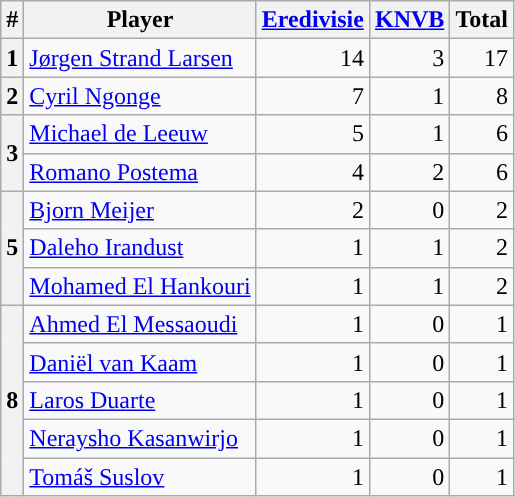<table class="wikitable" style="text-align:right;">
<tr>
<th>#</th>
<th>Player</th>
<th><a href='#'>Eredivisie</a></th>
<th><a href='#'>KNVB</a></th>
<th>Total</th>
</tr>
<tr>
<th align=center>1</th>
<td align=left> <a href='#'>Jørgen Strand Larsen</a></td>
<td>14</td>
<td>3</td>
<td>17</td>
</tr>
<tr>
<th align=center>2</th>
<td align=left> <a href='#'>Cyril Ngonge</a></td>
<td>7</td>
<td>1</td>
<td>8</td>
</tr>
<tr>
<th rowspan=2 align=center>3</th>
<td align=left> <a href='#'>Michael de Leeuw</a></td>
<td>5</td>
<td>1</td>
<td>6</td>
</tr>
<tr>
<td align=left> <a href='#'>Romano Postema</a></td>
<td>4</td>
<td>2</td>
<td>6</td>
</tr>
<tr>
<th rowspan=3 align=center>5</th>
<td align=left> <a href='#'>Bjorn Meijer</a></td>
<td>2</td>
<td>0</td>
<td>2</td>
</tr>
<tr>
<td align=left> <a href='#'>Daleho Irandust</a></td>
<td>1</td>
<td>1</td>
<td>2</td>
</tr>
<tr>
<td align=left> <a href='#'>Mohamed El Hankouri</a></td>
<td>1</td>
<td>1</td>
<td>2</td>
</tr>
<tr>
<th rowspan=5 align=center>8</th>
<td align=left> <a href='#'>Ahmed El Messaoudi</a></td>
<td>1</td>
<td>0</td>
<td>1</td>
</tr>
<tr>
<td align=left> <a href='#'>Daniël van Kaam</a></td>
<td>1</td>
<td>0</td>
<td>1</td>
</tr>
<tr>
<td align=left> <a href='#'>Laros Duarte</a></td>
<td>1</td>
<td>0</td>
<td>1</td>
</tr>
<tr>
<td align=left> <a href='#'>Neraysho Kasanwirjo</a></td>
<td>1</td>
<td>0</td>
<td>1</td>
</tr>
<tr>
<td align=left> <a href='#'>Tomáš Suslov</a></td>
<td>1</td>
<td>0</td>
<td>1</td>
</tr>
</table>
